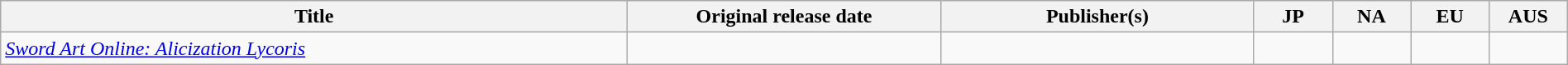<table class="wikitable sortable" style="width: 100%;">
<tr>
<th style="width:40%;">Title</th>
<th style="width:20%;">Original release date</th>
<th style="width:20%;">Publisher(s)</th>
<th style="width:5%;">JP</th>
<th style="width:5%;">NA</th>
<th style="width:5%;">EU</th>
<th style="width:5%;">AUS</th>
</tr>
<tr>
<td><em><a href='#'>Sword Art Online: Alicization Lycoris</a></em></td>
<td></td>
<td></td>
<td></td>
<td></td>
<td></td>
<td></td>
</tr>
</table>
